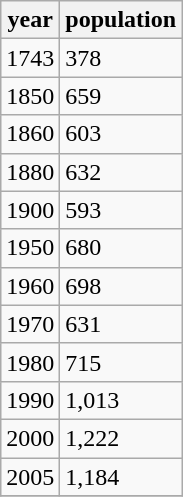<table class="wikitable">
<tr>
<th>year</th>
<th>population</th>
</tr>
<tr>
<td>1743</td>
<td>378</td>
</tr>
<tr>
<td>1850</td>
<td>659</td>
</tr>
<tr>
<td>1860</td>
<td>603</td>
</tr>
<tr>
<td>1880</td>
<td>632</td>
</tr>
<tr>
<td>1900</td>
<td>593</td>
</tr>
<tr>
<td>1950</td>
<td>680</td>
</tr>
<tr>
<td>1960</td>
<td>698</td>
</tr>
<tr>
<td>1970</td>
<td>631</td>
</tr>
<tr>
<td>1980</td>
<td>715</td>
</tr>
<tr>
<td>1990</td>
<td>1,013</td>
</tr>
<tr>
<td>2000</td>
<td>1,222</td>
</tr>
<tr>
<td>2005</td>
<td>1,184</td>
</tr>
<tr>
</tr>
</table>
